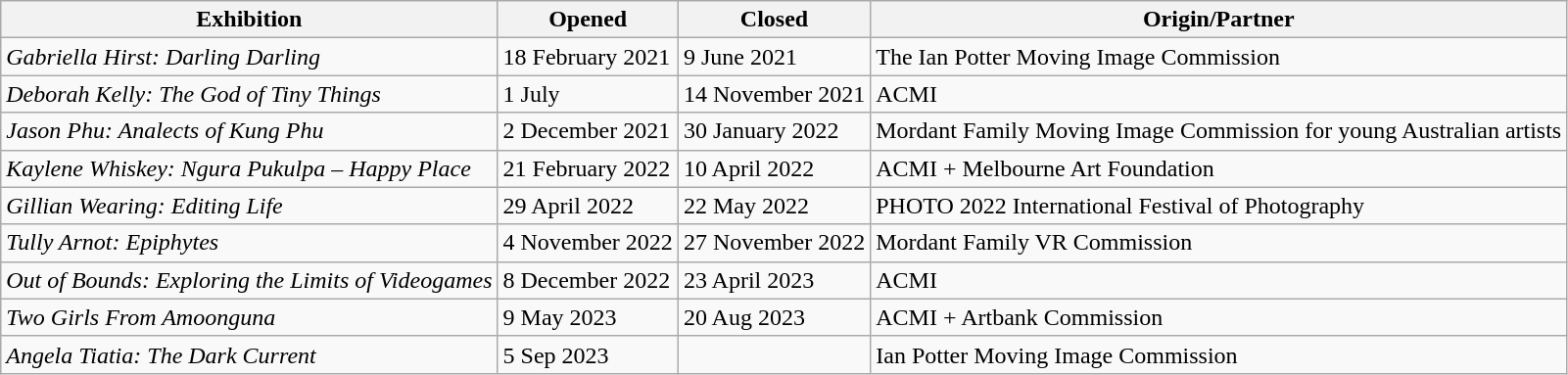<table class="wikitable" border="1">
<tr>
<th>Exhibition</th>
<th>Opened</th>
<th>Closed</th>
<th>Origin/Partner</th>
</tr>
<tr>
<td><em>Gabriella Hirst: Darling Darling</em></td>
<td>18 February 2021</td>
<td>9 June 2021</td>
<td>The Ian Potter Moving Image Commission</td>
</tr>
<tr>
<td><em>Deborah Kelly: The God of Tiny Things</em></td>
<td>1 July</td>
<td>14 November 2021</td>
<td>ACMI</td>
</tr>
<tr>
<td><em>Jason Phu: Analects of Kung Phu</em></td>
<td>2 December 2021</td>
<td>30 January 2022</td>
<td>Mordant Family Moving Image Commission for young Australian artists</td>
</tr>
<tr>
<td><em>Kaylene Whiskey: Ngura Pukulpa – Happy Place</em></td>
<td>21 February 2022</td>
<td>10 April 2022</td>
<td>ACMI + Melbourne Art Foundation</td>
</tr>
<tr>
<td><em>Gillian Wearing: Editing Life</em></td>
<td>29 April 2022</td>
<td>22 May 2022</td>
<td>PHOTO 2022 International Festival of Photography</td>
</tr>
<tr>
<td><em>Tully Arnot: Epiphytes</em></td>
<td>4 November 2022</td>
<td>27 November 2022</td>
<td>Mordant Family VR Commission</td>
</tr>
<tr>
<td><em>Out of Bounds: Exploring the Limits of Videogames</em></td>
<td>8 December 2022</td>
<td>23 April 2023</td>
<td>ACMI</td>
</tr>
<tr>
<td><em>Two Girls From Amoonguna</em></td>
<td>9 May 2023</td>
<td>20 Aug 2023</td>
<td>ACMI + Artbank Commission</td>
</tr>
<tr>
<td><em>Angela Tiatia: The Dark Current</em></td>
<td>5 Sep 2023</td>
<td></td>
<td>Ian Potter Moving Image Commission</td>
</tr>
</table>
